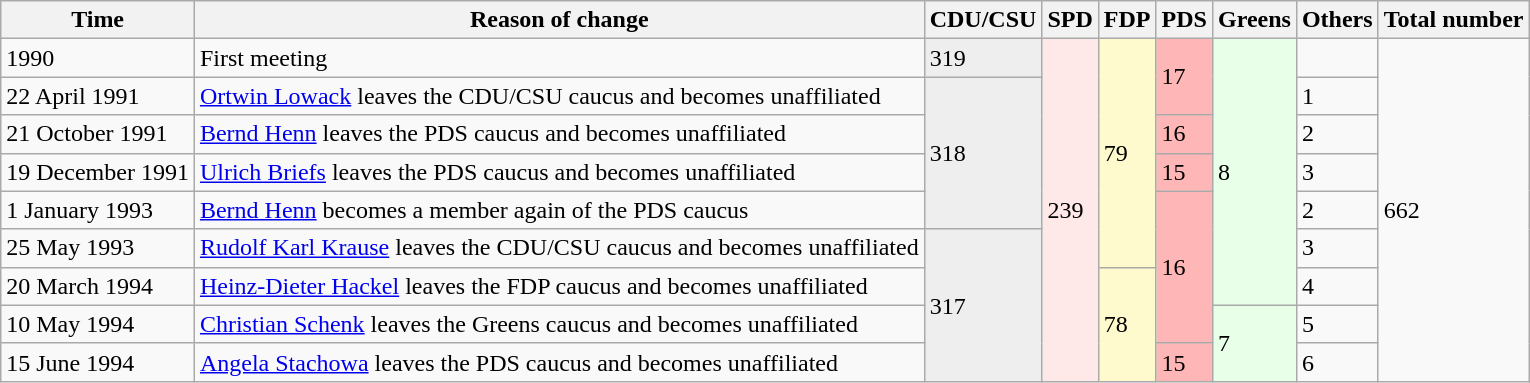<table class="wikitable">
<tr>
<th>Time</th>
<th>Reason of change</th>
<th>CDU/CSU</th>
<th>SPD</th>
<th>FDP</th>
<th>PDS</th>
<th>Greens</th>
<th>Others</th>
<th>Total number</th>
</tr>
<tr>
<td>1990</td>
<td>First meeting</td>
<td rowspan="1" style="background:#EEEEEE;">319</td>
<td rowspan="9" style="background:#FFE8E8;">239</td>
<td rowspan="6" style="background:#FFFACD;">79</td>
<td rowspan="2" style="background:#FFB6B6;">17</td>
<td rowspan="7" style="background:#E8FFE8;">8</td>
<td rowspan="1"></td>
<td rowspan="9">662</td>
</tr>
<tr>
<td>22 April 1991</td>
<td><a href='#'>Ortwin Lowack</a> leaves the CDU/CSU caucus and becomes unaffiliated</td>
<td rowspan="4" style="background:#EEEEEE;">318</td>
<td rowspan="1">1</td>
</tr>
<tr>
<td>21 October 1991</td>
<td><a href='#'>Bernd Henn</a> leaves the PDS caucus and becomes unaffiliated</td>
<td rowspan="1" style="background:#FFB6B6;">16</td>
<td rowspan="1">2</td>
</tr>
<tr>
<td>19 December 1991</td>
<td><a href='#'>Ulrich Briefs</a> leaves the PDS caucus and becomes unaffiliated</td>
<td rowspan="1" style="background:#FFB6B6;">15</td>
<td rowspan="1">3</td>
</tr>
<tr>
<td>1 January 1993</td>
<td><a href='#'>Bernd Henn</a> becomes a member again of the PDS caucus</td>
<td rowspan="4" style="background:#FFB6B6;">16</td>
<td rowspan="1">2</td>
</tr>
<tr>
<td>25 May 1993</td>
<td><a href='#'>Rudolf Karl Krause</a> leaves the CDU/CSU caucus and becomes unaffiliated</td>
<td rowspan="4" style="background:#EEEEEE;">317</td>
<td rowspan="1">3</td>
</tr>
<tr>
<td>20 March 1994</td>
<td><a href='#'>Heinz-Dieter Hackel</a> leaves the FDP caucus and becomes unaffiliated</td>
<td rowspan="3" style="background:#FFFACD;">78</td>
<td rowspan="1">4</td>
</tr>
<tr>
<td>10 May 1994</td>
<td><a href='#'>Christian Schenk</a> leaves the Greens caucus and becomes unaffiliated</td>
<td rowspan="2" style="background:#E8FFE8;">7</td>
<td rowspan="1">5</td>
</tr>
<tr>
<td>15 June 1994</td>
<td><a href='#'>Angela Stachowa</a> leaves the PDS caucus and becomes unaffiliated</td>
<td rowspan="1" style="background:#FFB6B6;">15</td>
<td rowspan="1">6</td>
</tr>
</table>
